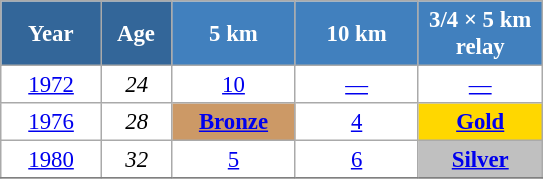<table class="wikitable" style="font-size:95%; text-align:center; border:grey solid 1px; border-collapse:collapse; background:#ffffff;">
<tr>
<th style="background-color:#369; color:white; width:60px;"> Year </th>
<th style="background-color:#369; color:white; width:40px;"> Age </th>
<th style="background-color:#4180be; color:white; width:75px;"> 5 km </th>
<th style="background-color:#4180be; color:white; width:75px;"> 10 km </th>
<th style="background-color:#4180be; color:white; width:75px;"> 3/4 × 5 km <br> relay </th>
</tr>
<tr>
<td><a href='#'>1972</a></td>
<td><em>24</em></td>
<td><a href='#'>10</a></td>
<td><a href='#'>—</a></td>
<td><a href='#'>—</a></td>
</tr>
<tr>
<td><a href='#'>1976</a></td>
<td><em>28</em></td>
<td bgcolor="cc9966"><a href='#'><strong>Bronze</strong></a></td>
<td><a href='#'>4</a></td>
<td style="background:gold;"><a href='#'><strong>Gold</strong></a></td>
</tr>
<tr>
<td><a href='#'>1980</a></td>
<td><em>32</em></td>
<td><a href='#'>5</a></td>
<td><a href='#'>6</a></td>
<td style="background:silver;"><a href='#'><strong>Silver</strong></a></td>
</tr>
<tr>
</tr>
</table>
